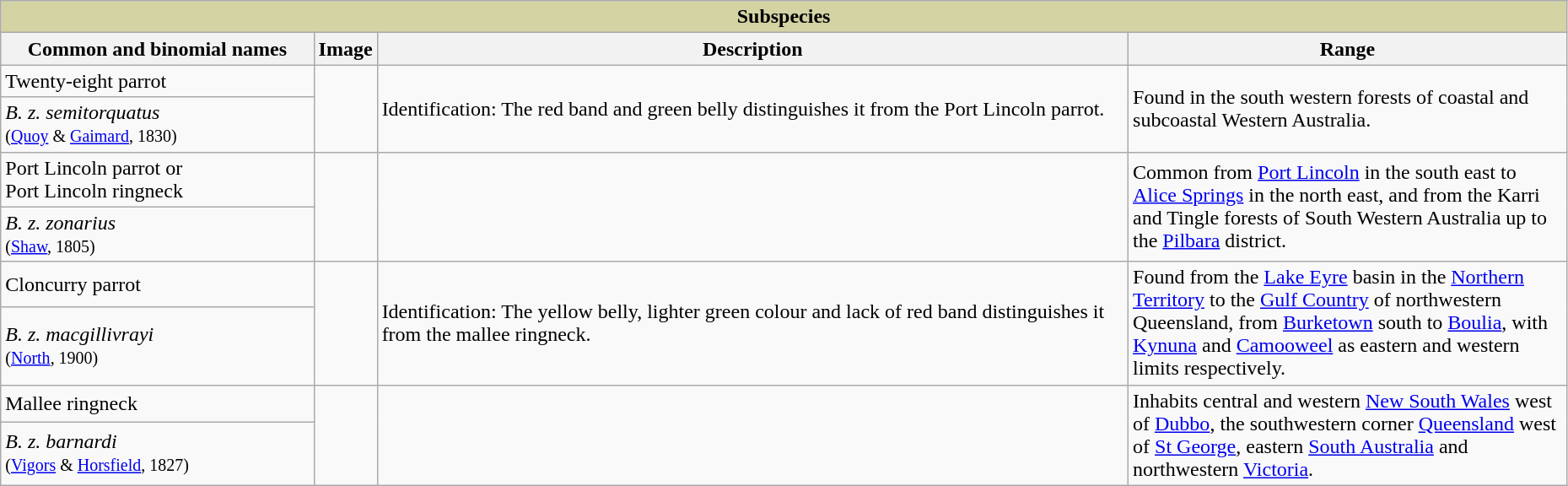<table width = 98% class="wikitable">
<tr>
<th align="center" style="background-color: #D3D3A4" colspan ="4"><strong>Subspecies</strong></th>
</tr>
<tr>
<th width = "20%">Common and binomial names</th>
<th>Image</th>
<th align="center">Description</th>
<th width = "28%">Range</th>
</tr>
<tr>
<td>Twenty-eight parrot</td>
<td rowspan="2"></td>
<td rowspan="2">Identification: The red band and green belly distinguishes it from the Port Lincoln parrot.</td>
<td rowspan="2">Found in the south western forests of coastal and subcoastal Western Australia.</td>
</tr>
<tr>
<td><em>B. z. semitorquatus</em><br><small>(<a href='#'>Quoy</a> & <a href='#'>Gaimard</a>, 1830)</small></td>
</tr>
<tr>
<td>Port Lincoln parrot or<br>Port Lincoln ringneck</td>
<td rowspan="2"></td>
<td rowspan="2"></td>
<td rowspan="2">Common from <a href='#'>Port Lincoln</a> in the south east to <a href='#'>Alice Springs</a> in the north east, and from the Karri and Tingle forests of South Western Australia up to the <a href='#'>Pilbara</a> district.</td>
</tr>
<tr>
<td><em>B. z. zonarius</em><br><small>(<a href='#'>Shaw</a>, 1805)<br></small></td>
</tr>
<tr>
<td>Cloncurry parrot</td>
<td rowspan="2"></td>
<td rowspan="2">Identification: The yellow belly, lighter green colour and lack of red band distinguishes it from the mallee ringneck.</td>
<td rowspan="2">Found from the <a href='#'>Lake Eyre</a> basin in the <a href='#'>Northern Territory</a> to the <a href='#'>Gulf Country</a> of northwestern Queensland, from <a href='#'>Burketown</a> south to <a href='#'>Boulia</a>, with <a href='#'>Kynuna</a> and <a href='#'>Camooweel</a> as eastern and western limits respectively.</td>
</tr>
<tr>
<td><em>B. z. macgillivrayi</em><br><small>(<a href='#'>North</a>, 1900)</small></td>
</tr>
<tr>
<td>Mallee ringneck</td>
<td rowspan="2"></td>
<td rowspan="2"></td>
<td rowspan="2">Inhabits central and western <a href='#'>New South Wales</a> west of <a href='#'>Dubbo</a>, the southwestern corner <a href='#'>Queensland</a> west of <a href='#'>St George</a>, eastern <a href='#'>South Australia</a> and northwestern <a href='#'>Victoria</a>.</td>
</tr>
<tr>
<td><em>B. z. barnardi</em><br><small>(<a href='#'>Vigors</a> & <a href='#'>Horsfield</a>, 1827)</small></td>
</tr>
</table>
